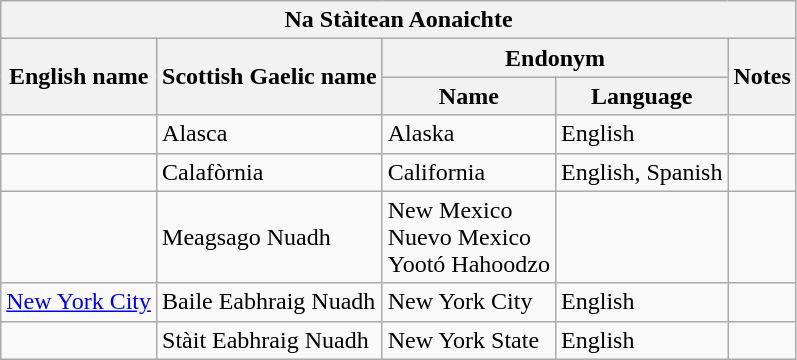<table class="wikitable sortable">
<tr>
<th colspan="5"> Na Stàitean Aonaichte</th>
</tr>
<tr>
<th rowspan="2">English name</th>
<th rowspan="2">Scottish Gaelic name</th>
<th colspan="2">Endonym</th>
<th rowspan="2">Notes</th>
</tr>
<tr>
<th>Name</th>
<th>Language</th>
</tr>
<tr>
<td></td>
<td>Alasca</td>
<td>Alaska</td>
<td>English</td>
<td></td>
</tr>
<tr>
<td></td>
<td>Calafòrnia</td>
<td>California</td>
<td>English, Spanish</td>
<td></td>
</tr>
<tr>
<td></td>
<td>Meagsago Nuadh</td>
<td>New Mexico<br>Nuevo Mexico<br>Yootó Hahoodzo</td>
<td></td>
</tr>
<tr>
<td><a href='#'>New York City</a></td>
<td>Baile Eabhraig Nuadh</td>
<td>New York City</td>
<td>English</td>
<td></td>
</tr>
<tr>
<td></td>
<td>Stàit Eabhraig Nuadh</td>
<td>New York State</td>
<td>English</td>
<td></td>
</tr>
</table>
